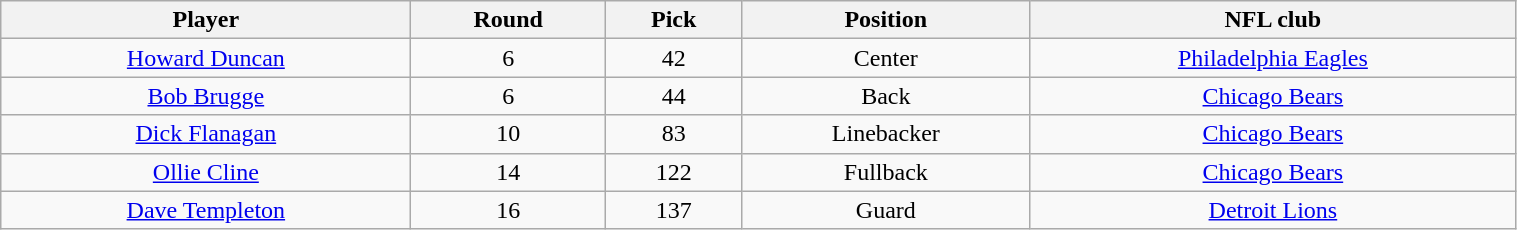<table class="wikitable" width="80%">
<tr>
<th>Player</th>
<th>Round</th>
<th>Pick</th>
<th>Position</th>
<th>NFL club</th>
</tr>
<tr align="center" bgcolor="">
<td><a href='#'>Howard Duncan</a></td>
<td>6</td>
<td>42</td>
<td>Center</td>
<td><a href='#'>Philadelphia Eagles</a></td>
</tr>
<tr align="center" bgcolor="">
<td><a href='#'>Bob Brugge</a></td>
<td>6</td>
<td>44</td>
<td>Back</td>
<td><a href='#'>Chicago Bears</a></td>
</tr>
<tr align="center" bgcolor="">
<td><a href='#'>Dick Flanagan</a></td>
<td>10</td>
<td>83</td>
<td>Linebacker</td>
<td><a href='#'>Chicago Bears</a></td>
</tr>
<tr align="center" bgcolor="">
<td><a href='#'>Ollie Cline</a></td>
<td>14</td>
<td>122</td>
<td>Fullback</td>
<td><a href='#'>Chicago Bears</a></td>
</tr>
<tr align="center" bgcolor="">
<td><a href='#'>Dave Templeton</a></td>
<td>16</td>
<td>137</td>
<td>Guard</td>
<td><a href='#'>Detroit Lions</a></td>
</tr>
</table>
